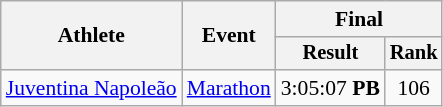<table class="wikitable" style="font-size:90%">
<tr>
<th rowspan="2">Athlete</th>
<th rowspan="2">Event</th>
<th colspan="2">Final</th>
</tr>
<tr style="font-size:95%">
<th>Result</th>
<th>Rank</th>
</tr>
<tr align=center>
<td align=left><a href='#'>Juventina Napoleão</a></td>
<td align=left><a href='#'>Marathon</a></td>
<td>3:05:07 <strong>PB</strong></td>
<td>106</td>
</tr>
</table>
